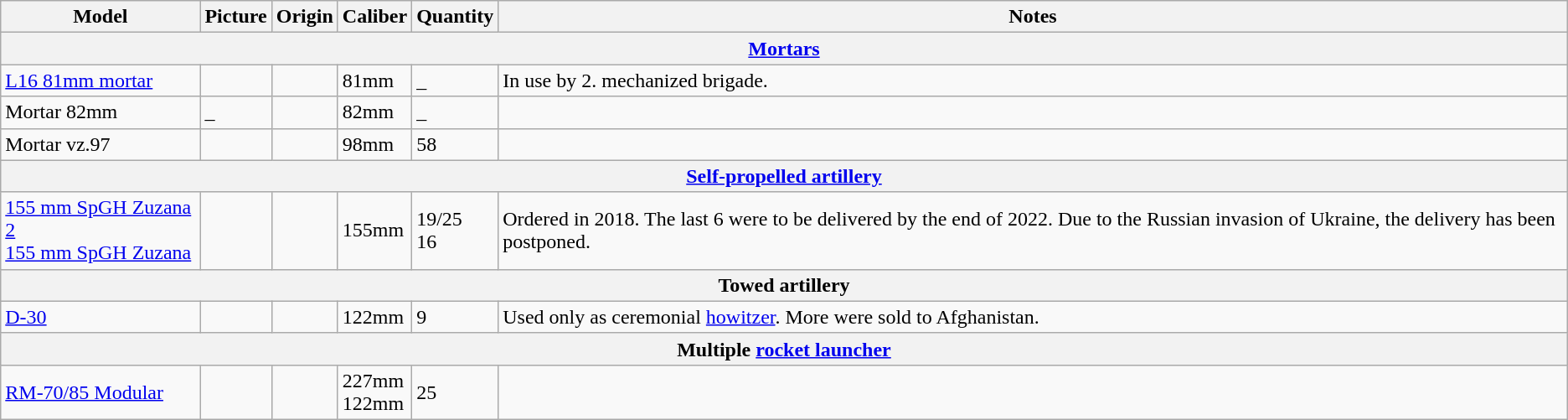<table class="wikitable">
<tr>
<th>Model</th>
<th>Picture</th>
<th>Origin</th>
<th>Caliber</th>
<th>Quantity</th>
<th>Notes</th>
</tr>
<tr>
<th colspan="6"><a href='#'>Mortars</a></th>
</tr>
<tr>
<td><a href='#'>L16 81mm mortar</a></td>
<td></td>
<td><br></td>
<td>81mm</td>
<td>_</td>
<td>In use by 2. mechanized brigade.</td>
</tr>
<tr>
<td>Mortar 82mm</td>
<td>_</td>
<td></td>
<td>82mm</td>
<td>_</td>
<td></td>
</tr>
<tr>
<td>Mortar vz.97</td>
<td></td>
<td></td>
<td>98mm</td>
<td>58</td>
<td></td>
</tr>
<tr>
<th colspan="6"><a href='#'>Self-propelled artillery</a></th>
</tr>
<tr>
<td><a href='#'>155 mm SpGH Zuzana 2</a><br><a href='#'>155 mm SpGH Zuzana</a></td>
<td></td>
<td></td>
<td>155mm</td>
<td>19/25<br>16</td>
<td>Ordered in 2018. The last 6 were to be delivered by the end of 2022. Due to the Russian invasion of Ukraine, the delivery has been postponed.</td>
</tr>
<tr>
<th colspan="6">Towed artillery</th>
</tr>
<tr>
<td><a href='#'>D-30</a></td>
<td></td>
<td></td>
<td>122mm</td>
<td>9</td>
<td>Used only as ceremonial <a href='#'>howitzer</a>. More were sold to Afghanistan.</td>
</tr>
<tr>
<th colspan="6">Multiple <a href='#'>rocket launcher</a></th>
</tr>
<tr>
<td><a href='#'>RM-70/85 Modular</a></td>
<td></td>
<td></td>
<td>227mm<br>122mm</td>
<td>25</td>
<td></td>
</tr>
</table>
